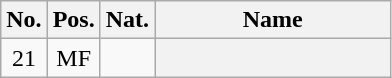<table class="wikitable sortable plainrowheaders" style="text-align:center">
<tr>
<th scope="col">No.</th>
<th scope="col">Pos.</th>
<th scope="col">Nat.</th>
<th width="150" scope="col">Name</th>
</tr>
<tr>
<td>21</td>
<td>MF</td>
<td></td>
<th scope="row"></th>
</tr>
</table>
